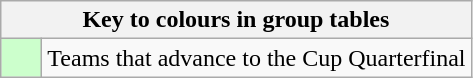<table class="wikitable" style="text-align:center">
<tr>
<th colspan=2>Key to colours in group tables</th>
</tr>
<tr>
<td style="background:#cfc;width:20px"></td>
<td align=left>Teams that advance to the Cup Quarterfinal</td>
</tr>
</table>
